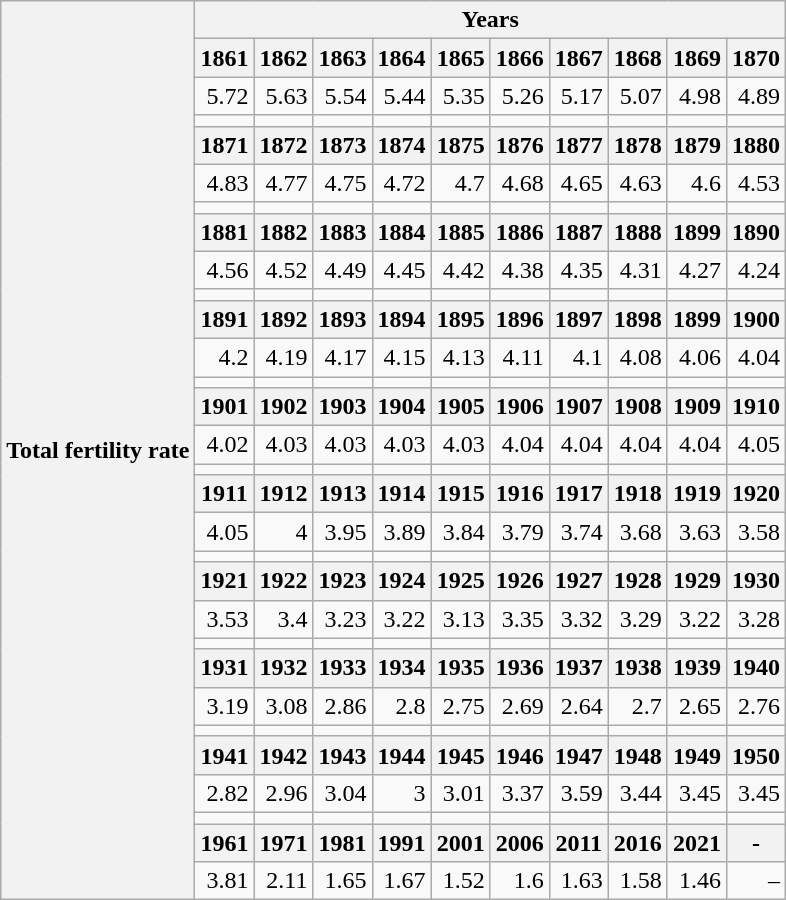<table class="wikitable" style="text-align:right">
<tr>
<th rowspan="30">Total fertility rate</th>
<th colspan="10">Years</th>
</tr>
<tr>
<th>1861</th>
<th>1862</th>
<th>1863</th>
<th>1864</th>
<th>1865</th>
<th>1866</th>
<th>1867</th>
<th>1868</th>
<th>1869</th>
<th>1870</th>
</tr>
<tr>
<td>5.72</td>
<td>5.63</td>
<td>5.54</td>
<td>5.44</td>
<td>5.35</td>
<td>5.26</td>
<td>5.17</td>
<td>5.07</td>
<td>4.98</td>
<td>4.89</td>
</tr>
<tr>
<td></td>
<td></td>
<td></td>
<td></td>
<td></td>
<td></td>
<td></td>
<td></td>
<td></td>
<td></td>
</tr>
<tr>
<th>1871</th>
<th>1872</th>
<th>1873</th>
<th>1874</th>
<th>1875</th>
<th>1876</th>
<th>1877</th>
<th>1878</th>
<th>1879</th>
<th>1880</th>
</tr>
<tr>
<td>4.83</td>
<td>4.77</td>
<td>4.75</td>
<td>4.72</td>
<td>4.7</td>
<td>4.68</td>
<td>4.65</td>
<td>4.63</td>
<td>4.6</td>
<td>4.53</td>
</tr>
<tr>
<td></td>
<td></td>
<td></td>
<td></td>
<td></td>
<td></td>
<td></td>
<td></td>
<td></td>
<td></td>
</tr>
<tr>
<th>1881</th>
<th>1882</th>
<th>1883</th>
<th>1884</th>
<th>1885</th>
<th>1886</th>
<th>1887</th>
<th>1888</th>
<th>1899</th>
<th>1890</th>
</tr>
<tr>
<td>4.56</td>
<td>4.52</td>
<td>4.49</td>
<td>4.45</td>
<td>4.42</td>
<td>4.38</td>
<td>4.35</td>
<td>4.31</td>
<td>4.27</td>
<td>4.24</td>
</tr>
<tr>
<td></td>
<td></td>
<td></td>
<td></td>
<td></td>
<td></td>
<td></td>
<td></td>
<td></td>
<td></td>
</tr>
<tr>
<th>1891</th>
<th>1892</th>
<th>1893</th>
<th>1894</th>
<th>1895</th>
<th>1896</th>
<th>1897</th>
<th>1898</th>
<th>1899</th>
<th>1900</th>
</tr>
<tr>
<td>4.2</td>
<td>4.19</td>
<td>4.17</td>
<td>4.15</td>
<td>4.13</td>
<td>4.11</td>
<td>4.1</td>
<td>4.08</td>
<td>4.06</td>
<td>4.04</td>
</tr>
<tr>
<td></td>
<td></td>
<td></td>
<td></td>
<td></td>
<td></td>
<td></td>
<td></td>
<td></td>
<td></td>
</tr>
<tr>
<th>1901</th>
<th>1902</th>
<th>1903</th>
<th>1904</th>
<th>1905</th>
<th>1906</th>
<th>1907</th>
<th>1908</th>
<th>1909</th>
<th>1910</th>
</tr>
<tr>
<td>4.02</td>
<td>4.03</td>
<td>4.03</td>
<td>4.03</td>
<td>4.03</td>
<td>4.04</td>
<td>4.04</td>
<td>4.04</td>
<td>4.04</td>
<td>4.05</td>
</tr>
<tr>
<td></td>
<td></td>
<td></td>
<td></td>
<td></td>
<td></td>
<td></td>
<td></td>
<td></td>
<td></td>
</tr>
<tr>
<th>1911</th>
<th>1912</th>
<th>1913</th>
<th>1914</th>
<th>1915</th>
<th>1916</th>
<th>1917</th>
<th>1918</th>
<th>1919</th>
<th>1920</th>
</tr>
<tr>
<td>4.05</td>
<td>4</td>
<td>3.95</td>
<td>3.89</td>
<td>3.84</td>
<td>3.79</td>
<td>3.74</td>
<td>3.68</td>
<td>3.63</td>
<td>3.58</td>
</tr>
<tr>
<td></td>
<td></td>
<td></td>
<td></td>
<td></td>
<td></td>
<td></td>
<td></td>
<td></td>
<td></td>
</tr>
<tr>
<th>1921</th>
<th>1922</th>
<th>1923</th>
<th>1924</th>
<th>1925</th>
<th>1926</th>
<th>1927</th>
<th>1928</th>
<th>1929</th>
<th>1930</th>
</tr>
<tr>
<td>3.53</td>
<td>3.4</td>
<td>3.23</td>
<td>3.22</td>
<td>3.13</td>
<td>3.35</td>
<td>3.32</td>
<td>3.29</td>
<td>3.22</td>
<td>3.28</td>
</tr>
<tr>
<td></td>
<td></td>
<td></td>
<td></td>
<td></td>
<td></td>
<td></td>
<td></td>
<td></td>
<td></td>
</tr>
<tr>
<th>1931</th>
<th>1932</th>
<th>1933</th>
<th>1934</th>
<th>1935</th>
<th>1936</th>
<th>1937</th>
<th>1938</th>
<th>1939</th>
<th>1940</th>
</tr>
<tr>
<td>3.19</td>
<td>3.08</td>
<td>2.86</td>
<td>2.8</td>
<td>2.75</td>
<td>2.69</td>
<td>2.64</td>
<td>2.7</td>
<td>2.65</td>
<td>2.76</td>
</tr>
<tr>
<td></td>
<td></td>
<td></td>
<td></td>
<td></td>
<td></td>
<td></td>
<td></td>
<td></td>
<td></td>
</tr>
<tr>
<th>1941</th>
<th>1942</th>
<th>1943</th>
<th>1944</th>
<th>1945</th>
<th>1946</th>
<th>1947</th>
<th>1948</th>
<th>1949</th>
<th>1950</th>
</tr>
<tr>
<td>2.82</td>
<td>2.96</td>
<td>3.04</td>
<td>3</td>
<td>3.01</td>
<td>3.37</td>
<td>3.59</td>
<td>3.44</td>
<td>3.45</td>
<td>3.45</td>
</tr>
<tr>
<td></td>
<td></td>
<td></td>
<td></td>
<td></td>
<td></td>
<td></td>
<td></td>
<td></td>
<td></td>
</tr>
<tr>
<th>1961</th>
<th>1971</th>
<th>1981</th>
<th>1991</th>
<th>2001</th>
<th>2006</th>
<th>2011</th>
<th>2016</th>
<th>2021</th>
<th>-</th>
</tr>
<tr>
<td>3.81</td>
<td>2.11</td>
<td>1.65</td>
<td>1.67</td>
<td>1.52</td>
<td>1.6</td>
<td>1.63</td>
<td>1.58</td>
<td>1.46</td>
<td>–</td>
</tr>
</table>
